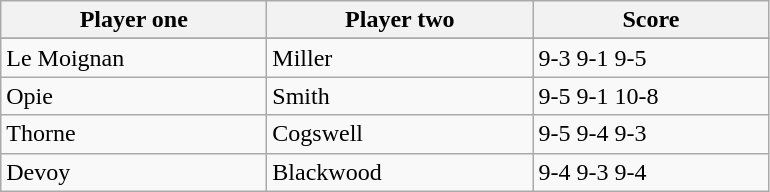<table class="wikitable">
<tr>
<th width=170>Player one</th>
<th width=170>Player two</th>
<th width=150>Score</th>
</tr>
<tr>
</tr>
<tr>
<td> Le Moignan</td>
<td> Miller</td>
<td>9-3 9-1 9-5</td>
</tr>
<tr>
<td> Opie</td>
<td> Smith</td>
<td>9-5 9-1 10-8</td>
</tr>
<tr>
<td> Thorne</td>
<td> Cogswell</td>
<td>9-5 9-4 9-3</td>
</tr>
<tr>
<td> Devoy</td>
<td> Blackwood</td>
<td>9-4 9-3 9-4</td>
</tr>
</table>
